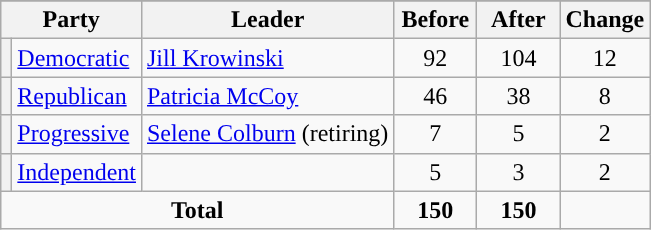<table class="wikitable" style="text-align:center;">
<tr>
</tr>
<tr>
<th colspan=2>Party</th>
<th>Leader</th>
<th style="width:3em">Before</th>
<th style="width:3em">After</th>
<th style="width:3em">Change</th>
</tr>
<tr>
<th style="background-color:"></th>
<td style="text-align:left;"><a href='#'>Democratic</a></td>
<td style="text-align:left;"><a href='#'>Jill Krowinski</a></td>
<td>92</td>
<td>104</td>
<td>12</td>
</tr>
<tr>
<th style="background-color:"></th>
<td style="text-align:left;"><a href='#'>Republican</a></td>
<td style="text-align:left;"><a href='#'>Patricia McCoy</a></td>
<td>46</td>
<td>38</td>
<td>8</td>
</tr>
<tr>
<th style="background-color:"></th>
<td style="text-align:left;"><a href='#'>Progressive</a></td>
<td style="text-align:left;"><a href='#'>Selene Colburn</a> (retiring)</td>
<td>7</td>
<td>5</td>
<td>2</td>
</tr>
<tr>
<th style="background-color:"></th>
<td style="text-align:left;"><a href='#'>Independent</a></td>
<td style="text-align:left;"></td>
<td>5</td>
<td>3</td>
<td>2</td>
</tr>
<tr>
<td colspan=3><strong>Total</strong></td>
<td><strong>150</strong></td>
<td><strong>150</strong></td>
<td></td>
</tr>
</table>
